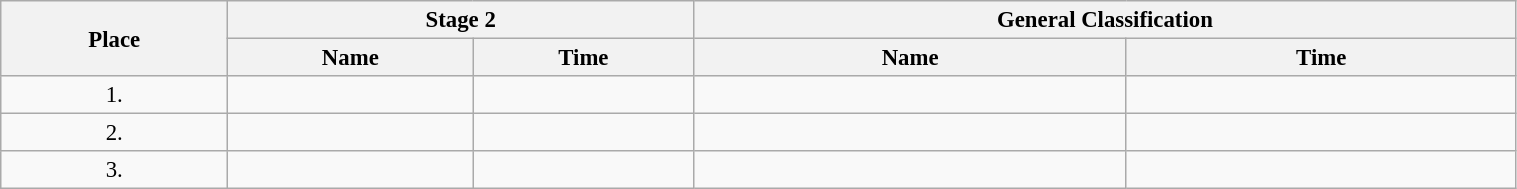<table class=wikitable style="font-size:95%" width="80%">
<tr>
<th rowspan="2">Place</th>
<th colspan="2">Stage 2</th>
<th colspan="2">General Classification</th>
</tr>
<tr>
<th>Name</th>
<th>Time</th>
<th>Name</th>
<th>Time</th>
</tr>
<tr>
<td align="center">1.</td>
<td></td>
<td></td>
<td></td>
<td></td>
</tr>
<tr>
<td align="center">2.</td>
<td></td>
<td></td>
<td></td>
<td></td>
</tr>
<tr>
<td align="center">3.</td>
<td></td>
<td></td>
<td></td>
<td></td>
</tr>
</table>
